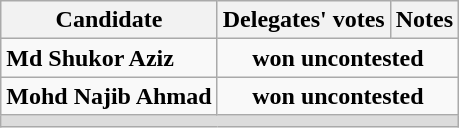<table class="wikitable" style="text-align:center">
<tr>
<th>Candidate</th>
<th>Delegates' votes</th>
<th>Notes</th>
</tr>
<tr>
<td align="left"><strong>Md Shukor Aziz</strong></td>
<td colspan="2" align="center"><strong>won uncontested</strong></td>
</tr>
<tr>
<td align="left"><strong>Mohd Najib Ahmad</strong></td>
<td colspan="2" align="center"><strong>won uncontested</strong></td>
</tr>
<tr>
<td colspan="3" bgcolor="dcdcdc"></td>
</tr>
</table>
